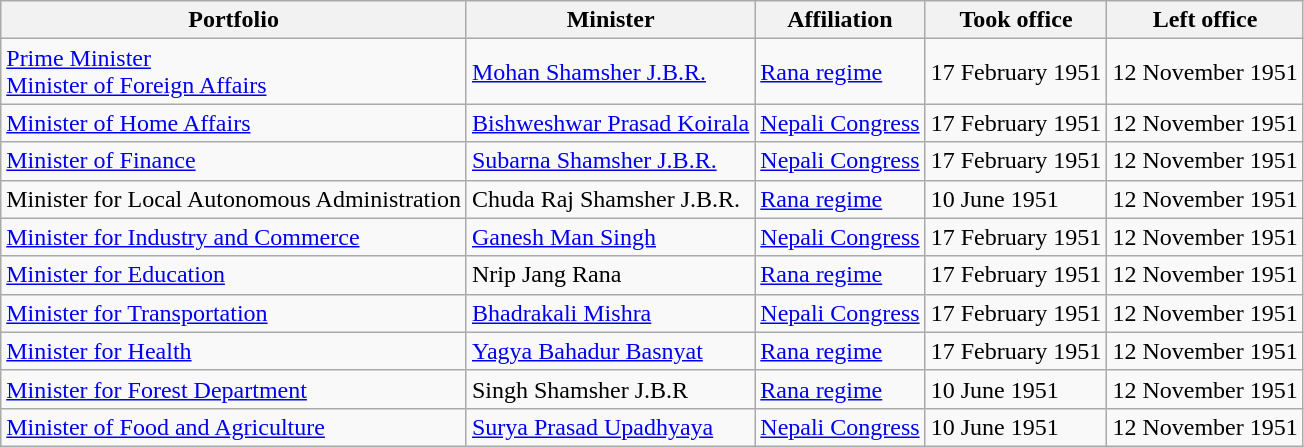<table class="wikitable">
<tr>
<th>Portfolio</th>
<th>Minister</th>
<th>Affiliation</th>
<th>Took office</th>
<th>Left office</th>
</tr>
<tr>
<td><a href='#'>Prime Minister</a><br><a href='#'>Minister of Foreign Affairs</a></td>
<td><a href='#'>Mohan Shamsher J.B.R.</a></td>
<td><a href='#'>Rana regime</a></td>
<td>17 February 1951</td>
<td>12 November 1951</td>
</tr>
<tr>
<td><a href='#'>Minister of Home Affairs</a></td>
<td><a href='#'>Bishweshwar Prasad Koirala</a></td>
<td><a href='#'>Nepali Congress</a></td>
<td>17 February 1951</td>
<td>12 November 1951</td>
</tr>
<tr>
<td><a href='#'>Minister of Finance</a></td>
<td><a href='#'>Subarna Shamsher J.B.R.</a></td>
<td><a href='#'>Nepali Congress</a></td>
<td>17 February 1951</td>
<td>12 November 1951</td>
</tr>
<tr>
<td>Minister for Local Autonomous Administration</td>
<td>Chuda Raj Shamsher J.B.R.</td>
<td><a href='#'>Rana regime</a></td>
<td>10 June 1951</td>
<td>12 November 1951</td>
</tr>
<tr>
<td><a href='#'>Minister for Industry and Commerce</a></td>
<td><a href='#'>Ganesh Man Singh</a></td>
<td><a href='#'>Nepali Congress</a></td>
<td>17 February 1951</td>
<td>12 November 1951</td>
</tr>
<tr>
<td><a href='#'>Minister for Education</a></td>
<td>Nrip Jang Rana</td>
<td><a href='#'>Rana regime</a></td>
<td>17 February 1951</td>
<td>12 November 1951</td>
</tr>
<tr>
<td><a href='#'>Minister for Transportation</a></td>
<td><a href='#'>Bhadrakali Mishra</a></td>
<td><a href='#'>Nepali Congress</a></td>
<td>17 February 1951</td>
<td>12 November 1951</td>
</tr>
<tr>
<td><a href='#'>Minister for Health</a></td>
<td><a href='#'>Yagya Bahadur Basnyat</a></td>
<td><a href='#'>Rana regime</a></td>
<td>17 February 1951</td>
<td>12 November 1951</td>
</tr>
<tr>
<td><a href='#'>Minister for Forest Department</a></td>
<td>Singh Shamsher J.B.R</td>
<td><a href='#'>Rana regime</a></td>
<td>10 June 1951</td>
<td>12 November 1951</td>
</tr>
<tr>
<td><a href='#'>Minister of Food and Agriculture</a></td>
<td><a href='#'>Surya Prasad Upadhyaya</a></td>
<td><a href='#'>Nepali Congress</a></td>
<td>10 June 1951</td>
<td>12 November 1951</td>
</tr>
</table>
